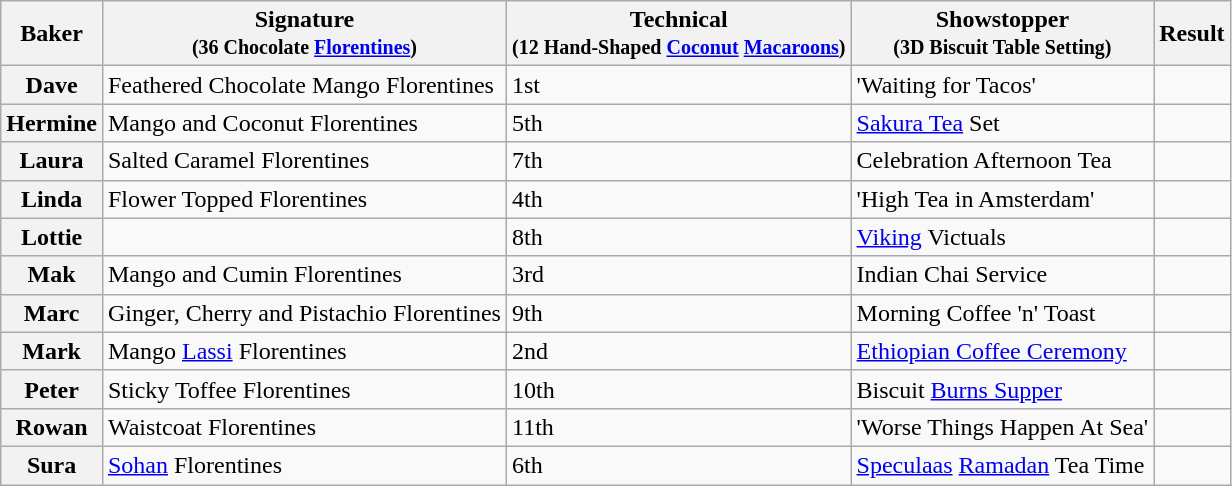<table class="wikitable sortable col3center sticky-header">
<tr>
<th scope="col">Baker</th>
<th scope="col" class="unsortable">Signature<br><small>(36 Chocolate <a href='#'>Florentines</a>)</small></th>
<th scope="col">Technical<br><small>(12 Hand-Shaped <a href='#'>Coconut</a> <a href='#'>Macaroons</a>)</small></th>
<th scope="col" class="unsortable">Showstopper<br><small>(3D Biscuit Table Setting)</small></th>
<th scope="col">Result</th>
</tr>
<tr>
<th scope="row">Dave</th>
<td>Feathered Chocolate Mango Florentines</td>
<td>1st</td>
<td>'Waiting for Tacos'</td>
<td></td>
</tr>
<tr>
<th scope="row">Hermine</th>
<td>Mango and Coconut Florentines</td>
<td>5th</td>
<td><a href='#'>Sakura Tea</a> Set</td>
<td></td>
</tr>
<tr>
<th scope="row">Laura</th>
<td>Salted Caramel Florentines</td>
<td>7th</td>
<td>Celebration Afternoon Tea</td>
<td></td>
</tr>
<tr>
<th scope="row">Linda</th>
<td>Flower Topped Florentines</td>
<td>4th</td>
<td>'High Tea in Amsterdam'</td>
<td></td>
</tr>
<tr>
<th scope="row">Lottie</th>
<td></td>
<td>8th</td>
<td><a href='#'>Viking</a> Victuals</td>
<td></td>
</tr>
<tr>
<th scope="row">Mak</th>
<td>Mango and Cumin Florentines</td>
<td>3rd</td>
<td>Indian Chai Service</td>
<td></td>
</tr>
<tr>
<th scope="row">Marc</th>
<td>Ginger, Cherry and Pistachio Florentines</td>
<td>9th</td>
<td>Morning Coffee 'n' Toast</td>
<td></td>
</tr>
<tr>
<th scope="row">Mark</th>
<td>Mango <a href='#'>Lassi</a> Florentines</td>
<td>2nd</td>
<td><a href='#'>Ethiopian Coffee Ceremony</a></td>
<td></td>
</tr>
<tr>
<th scope="row">Peter</th>
<td>Sticky Toffee Florentines</td>
<td>10th</td>
<td>Biscuit <a href='#'>Burns Supper</a></td>
<td></td>
</tr>
<tr>
<th scope="row">Rowan</th>
<td>Waistcoat Florentines</td>
<td>11th</td>
<td>'Worse Things Happen At Sea'</td>
<td></td>
</tr>
<tr>
<th scope="row">Sura</th>
<td><a href='#'>Sohan</a> Florentines</td>
<td>6th</td>
<td><a href='#'>Speculaas</a> <a href='#'>Ramadan</a> Tea Time</td>
<td></td>
</tr>
</table>
